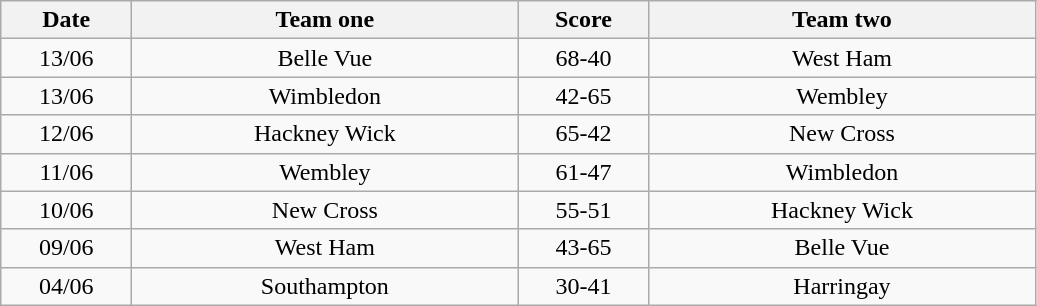<table class="wikitable" style="text-align: center">
<tr>
<th width=80>Date</th>
<th width=250>Team one</th>
<th width=80>Score</th>
<th width=250>Team two</th>
</tr>
<tr>
<td>13/06</td>
<td>Belle Vue</td>
<td>68-40</td>
<td>West Ham</td>
</tr>
<tr>
<td>13/06</td>
<td>Wimbledon</td>
<td>42-65</td>
<td>Wembley</td>
</tr>
<tr>
<td>12/06</td>
<td>Hackney Wick</td>
<td>65-42</td>
<td>New Cross</td>
</tr>
<tr>
<td>11/06</td>
<td>Wembley</td>
<td>61-47</td>
<td>Wimbledon</td>
</tr>
<tr>
<td>10/06</td>
<td>New Cross</td>
<td>55-51</td>
<td>Hackney Wick</td>
</tr>
<tr>
<td>09/06</td>
<td>West Ham</td>
<td>43-65</td>
<td>Belle Vue</td>
</tr>
<tr>
<td>04/06</td>
<td>Southampton</td>
<td>30-41</td>
<td>Harringay</td>
</tr>
</table>
